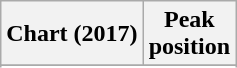<table class="wikitable sortable plainrowheaders" style="text-align:center">
<tr>
<th scope="col">Chart (2017)</th>
<th scope="col">Peak<br>position</th>
</tr>
<tr>
</tr>
<tr>
</tr>
<tr>
</tr>
<tr>
</tr>
</table>
